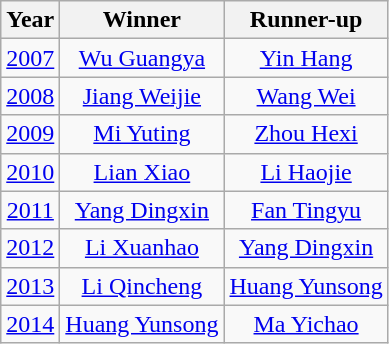<table class="wikitable" style="text-align: center;">
<tr>
<th>Year</th>
<th>Winner</th>
<th>Runner-up</th>
</tr>
<tr>
<td><a href='#'>2007</a></td>
<td><a href='#'>Wu Guangya</a></td>
<td><a href='#'>Yin Hang</a></td>
</tr>
<tr>
<td><a href='#'>2008</a></td>
<td><a href='#'>Jiang Weijie</a></td>
<td><a href='#'>Wang Wei</a></td>
</tr>
<tr>
<td><a href='#'>2009</a></td>
<td><a href='#'>Mi Yuting</a></td>
<td><a href='#'>Zhou Hexi</a></td>
</tr>
<tr>
<td><a href='#'>2010</a></td>
<td><a href='#'>Lian Xiao</a></td>
<td><a href='#'>Li Haojie</a></td>
</tr>
<tr>
<td><a href='#'>2011</a></td>
<td><a href='#'>Yang Dingxin</a></td>
<td><a href='#'>Fan Tingyu</a></td>
</tr>
<tr>
<td><a href='#'>2012</a></td>
<td><a href='#'>Li Xuanhao</a></td>
<td><a href='#'>Yang Dingxin</a></td>
</tr>
<tr>
<td><a href='#'>2013</a></td>
<td><a href='#'>Li Qincheng</a></td>
<td><a href='#'>Huang Yunsong</a></td>
</tr>
<tr>
<td><a href='#'>2014</a></td>
<td><a href='#'>Huang Yunsong</a></td>
<td><a href='#'>Ma Yichao</a></td>
</tr>
</table>
